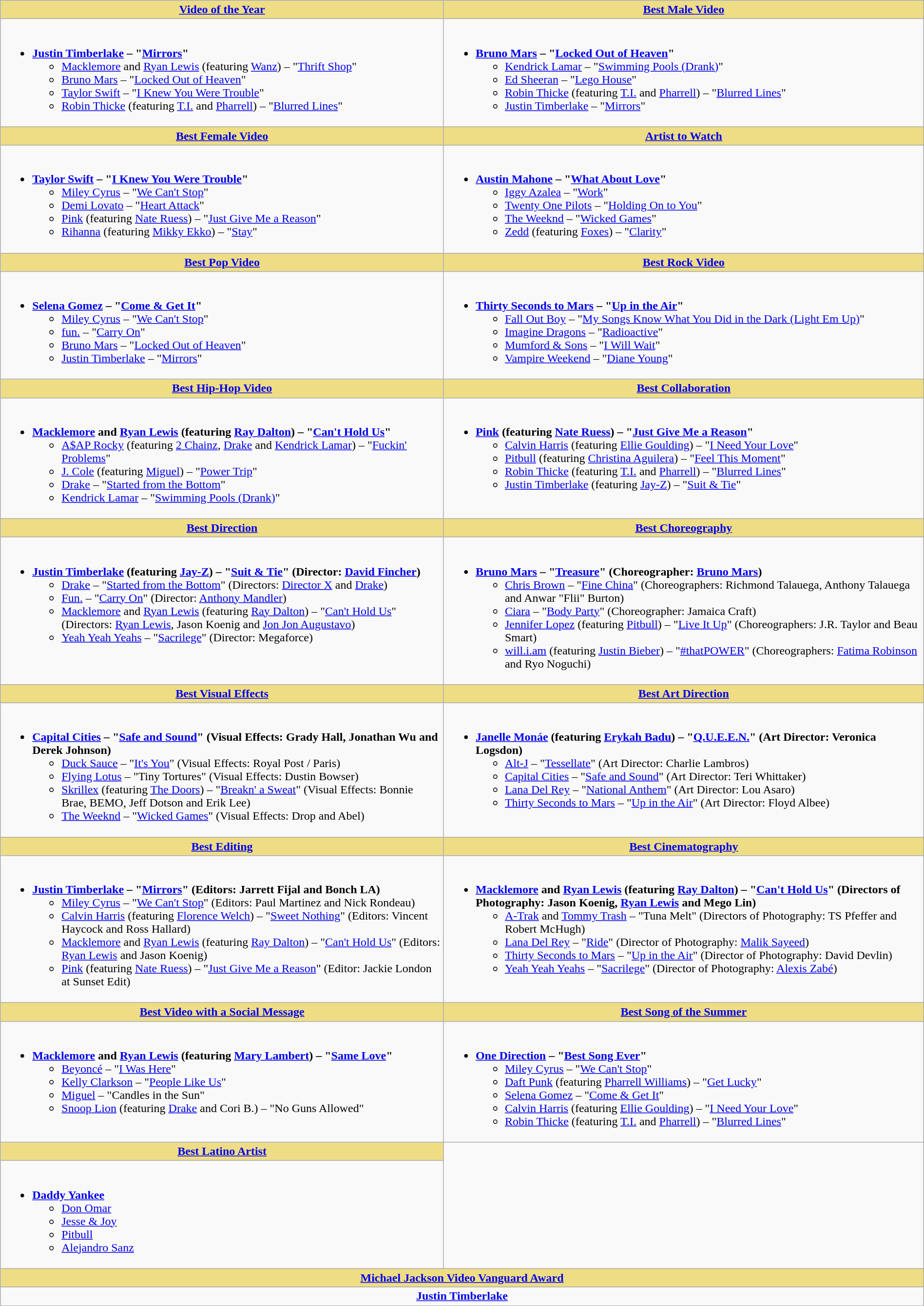<table class=wikitable style="width:100%">
<tr>
<th scope="col" style="background:#EEDD85; width=;"><a href='#'>Video of the Year</a></th>
<th scope="col" style="background:#EEDD85; width=;"><a href='#'>Best Male Video</a></th>
</tr>
<tr>
<td valign="top"><br><ul><li><strong><a href='#'>Justin Timberlake</a> – "<a href='#'>Mirrors</a>"</strong><ul><li><a href='#'>Macklemore</a> and <a href='#'>Ryan Lewis</a> (featuring <a href='#'>Wanz</a>) – "<a href='#'>Thrift Shop</a>"</li><li><a href='#'>Bruno Mars</a> – "<a href='#'>Locked Out of Heaven</a>"</li><li><a href='#'>Taylor Swift</a> – "<a href='#'>I Knew You Were Trouble</a>"</li><li><a href='#'>Robin Thicke</a> (featuring <a href='#'>T.I.</a> and <a href='#'>Pharrell</a>) – "<a href='#'>Blurred Lines</a>"</li></ul></li></ul></td>
<td valign="top"><br><ul><li><strong><a href='#'>Bruno Mars</a> – "<a href='#'>Locked Out of Heaven</a>"</strong><ul><li><a href='#'>Kendrick Lamar</a> – "<a href='#'>Swimming Pools (Drank)</a>"</li><li><a href='#'>Ed Sheeran</a> – "<a href='#'>Lego House</a>"</li><li><a href='#'>Robin Thicke</a> (featuring <a href='#'>T.I.</a> and <a href='#'>Pharrell</a>) – "<a href='#'>Blurred Lines</a>"</li><li><a href='#'>Justin Timberlake</a> – "<a href='#'>Mirrors</a>"</li></ul></li></ul></td>
</tr>
<tr>
<th scope="col" style="background:#EEDD85; width=;"><a href='#'>Best Female Video</a></th>
<th scope="col" style="background:#EEDD85; width=;"><a href='#'>Artist to Watch</a></th>
</tr>
<tr>
<td valign="top"><br><ul><li><strong><a href='#'>Taylor Swift</a> – "<a href='#'>I Knew You Were Trouble</a>"</strong><ul><li><a href='#'>Miley Cyrus</a> – "<a href='#'>We Can't Stop</a>"</li><li><a href='#'>Demi Lovato</a> – "<a href='#'>Heart Attack</a>"</li><li><a href='#'>Pink</a> (featuring <a href='#'>Nate Ruess</a>) – "<a href='#'>Just Give Me a Reason</a>"</li><li><a href='#'>Rihanna</a> (featuring <a href='#'>Mikky Ekko</a>) – "<a href='#'>Stay</a>"</li></ul></li></ul></td>
<td valign="top"><br><ul><li><strong><a href='#'>Austin Mahone</a> – "<a href='#'>What About Love</a>"</strong><ul><li><a href='#'>Iggy Azalea</a> – "<a href='#'>Work</a>"</li><li><a href='#'>Twenty One Pilots</a> – "<a href='#'>Holding On to You</a>"</li><li><a href='#'>The Weeknd</a> – "<a href='#'>Wicked Games</a>"</li><li><a href='#'>Zedd</a> (featuring <a href='#'>Foxes</a>) – "<a href='#'>Clarity</a>"</li></ul></li></ul></td>
</tr>
<tr>
<th scope="col" style="background:#EEDD85; width=;"><a href='#'>Best Pop Video</a></th>
<th scope="col" style="background:#EEDD85; width=;"><a href='#'>Best Rock Video</a></th>
</tr>
<tr>
<td valign="top"><br><ul><li><strong><a href='#'>Selena Gomez</a> – "<a href='#'>Come & Get It</a>"</strong><ul><li><a href='#'>Miley Cyrus</a> – "<a href='#'>We Can't Stop</a>"</li><li><a href='#'>fun.</a> – "<a href='#'>Carry On</a>"</li><li><a href='#'>Bruno Mars</a> – "<a href='#'>Locked Out of Heaven</a>"</li><li><a href='#'>Justin Timberlake</a> – "<a href='#'>Mirrors</a>"</li></ul></li></ul></td>
<td valign="top"><br><ul><li><strong><a href='#'>Thirty Seconds to Mars</a> – "<a href='#'>Up in the Air</a>"</strong><ul><li><a href='#'>Fall Out Boy</a> – "<a href='#'>My Songs Know What You Did in the Dark (Light Em Up)</a>"</li><li><a href='#'>Imagine Dragons</a> – "<a href='#'>Radioactive</a>"</li><li><a href='#'>Mumford & Sons</a> – "<a href='#'>I Will Wait</a>"</li><li><a href='#'>Vampire Weekend</a> – "<a href='#'>Diane Young</a>"</li></ul></li></ul></td>
</tr>
<tr>
<th scope="col" style="background:#EEDD85; width=;"><a href='#'>Best Hip-Hop Video</a></th>
<th scope="col" style="background:#EEDD85; width=;"><a href='#'>Best Collaboration</a></th>
</tr>
<tr>
<td valign="top"><br><ul><li><strong><a href='#'>Macklemore</a> and <a href='#'>Ryan Lewis</a> (featuring <a href='#'>Ray Dalton</a>) – "<a href='#'>Can't Hold Us</a>"</strong><ul><li><a href='#'>A$AP Rocky</a> (featuring <a href='#'>2 Chainz</a>, <a href='#'>Drake</a> and <a href='#'>Kendrick Lamar</a>) – "<a href='#'>Fuckin' Problems</a>"</li><li><a href='#'>J. Cole</a> (featuring <a href='#'>Miguel</a>) – "<a href='#'>Power Trip</a>"</li><li><a href='#'>Drake</a> – "<a href='#'>Started from the Bottom</a>"</li><li><a href='#'>Kendrick Lamar</a> – "<a href='#'>Swimming Pools (Drank)</a>"</li></ul></li></ul></td>
<td valign="top"><br><ul><li><strong><a href='#'>Pink</a> (featuring <a href='#'>Nate Ruess</a>) – "<a href='#'>Just Give Me a Reason</a>"</strong><ul><li><a href='#'>Calvin Harris</a> (featuring <a href='#'>Ellie Goulding</a>) – "<a href='#'>I Need Your Love</a>"</li><li><a href='#'>Pitbull</a> (featuring <a href='#'>Christina Aguilera</a>) – "<a href='#'>Feel This Moment</a>"</li><li><a href='#'>Robin Thicke</a> (featuring <a href='#'>T.I.</a> and <a href='#'>Pharrell</a>) – "<a href='#'>Blurred Lines</a>"</li><li><a href='#'>Justin Timberlake</a> (featuring <a href='#'>Jay-Z</a>) – "<a href='#'>Suit & Tie</a>"</li></ul></li></ul></td>
</tr>
<tr>
<th scope="col" style="background:#EEDD85; width=;"><a href='#'>Best Direction</a></th>
<th scope="col" style="background:#EEDD85; width=;"><a href='#'>Best Choreography</a></th>
</tr>
<tr>
<td valign="top"><br><ul><li><strong><a href='#'>Justin Timberlake</a> (featuring <a href='#'>Jay-Z</a>) – "<a href='#'>Suit & Tie</a>" (Director: <a href='#'>David Fincher</a>)</strong><ul><li><a href='#'>Drake</a> – "<a href='#'>Started from the Bottom</a>" (Directors: <a href='#'>Director X</a> and <a href='#'>Drake</a>)</li><li><a href='#'>Fun.</a> – "<a href='#'>Carry On</a>" (Director: <a href='#'>Anthony Mandler</a>)</li><li><a href='#'>Macklemore</a> and <a href='#'>Ryan Lewis</a> (featuring <a href='#'>Ray Dalton</a>) – "<a href='#'>Can't Hold Us</a>" (Directors: <a href='#'>Ryan Lewis</a>, Jason Koenig and <a href='#'>Jon Jon Augustavo</a>)</li><li><a href='#'>Yeah Yeah Yeahs</a> – "<a href='#'>Sacrilege</a>" (Director: Megaforce)</li></ul></li></ul></td>
<td valign="top"><br><ul><li><strong><a href='#'>Bruno Mars</a> – "<a href='#'>Treasure</a>"  (Choreographer: <a href='#'>Bruno Mars</a>)</strong><ul><li><a href='#'>Chris Brown</a> – "<a href='#'>Fine China</a>" (Choreographers: Richmond Talauega, Anthony Talauega and Anwar "Flii" Burton)</li><li><a href='#'>Ciara</a> – "<a href='#'>Body Party</a>"  (Choreographer: Jamaica Craft)</li><li><a href='#'>Jennifer Lopez</a> (featuring <a href='#'>Pitbull</a>) – "<a href='#'>Live It Up</a>"  (Choreographers: J.R. Taylor and Beau Smart)</li><li><a href='#'>will.i.am</a> (featuring <a href='#'>Justin Bieber</a>) – "<a href='#'>#thatPOWER</a>" (Choreographers: <a href='#'>Fatima Robinson</a> and Ryo Noguchi)</li></ul></li></ul></td>
</tr>
<tr>
<th scope="col" style="background:#EEDD85; width=;"><a href='#'>Best Visual Effects</a></th>
<th scope="col" style="background:#EEDD85; width=;"><a href='#'>Best Art Direction</a></th>
</tr>
<tr>
<td valign="top"><br><ul><li><strong><a href='#'>Capital Cities</a> – "<a href='#'>Safe and Sound</a>" (Visual Effects: Grady Hall, Jonathan Wu and Derek Johnson)</strong><ul><li><a href='#'>Duck Sauce</a> – "<a href='#'>It's You</a>" (Visual Effects: Royal Post / Paris)</li><li><a href='#'>Flying Lotus</a> – "Tiny Tortures" (Visual Effects: Dustin Bowser)</li><li><a href='#'>Skrillex</a> (featuring <a href='#'>The Doors</a>) – "<a href='#'>Breakn' a Sweat</a>" (Visual Effects: Bonnie Brae, BEMO, Jeff Dotson and Erik Lee)</li><li><a href='#'>The Weeknd</a> – "<a href='#'>Wicked Games</a>" (Visual Effects: Drop and Abel)</li></ul></li></ul></td>
<td valign="top"><br><ul><li><strong><a href='#'>Janelle Monáe</a> (featuring <a href='#'>Erykah Badu</a>) – "<a href='#'>Q.U.E.E.N.</a>" (Art Director: Veronica Logsdon)</strong><ul><li><a href='#'>Alt-J</a> – "<a href='#'>Tessellate</a>" (Art Director: Charlie Lambros)</li><li><a href='#'>Capital Cities</a> – "<a href='#'>Safe and Sound</a>" (Art Director: Teri Whittaker)</li><li><a href='#'>Lana Del Rey</a> – "<a href='#'>National Anthem</a>" (Art Director: Lou Asaro)</li><li><a href='#'>Thirty Seconds to Mars</a> – "<a href='#'>Up in the Air</a>" (Art Director: Floyd Albee)</li></ul></li></ul></td>
</tr>
<tr>
<th scope="col" style="background:#EEDD85; width=;"><a href='#'>Best Editing</a></th>
<th scope="col" style="background:#EEDD85; width=;"><a href='#'>Best Cinematography</a></th>
</tr>
<tr>
<td valign="top"><br><ul><li><strong><a href='#'>Justin Timberlake</a> – "<a href='#'>Mirrors</a>" (Editors: Jarrett Fijal and Bonch LA)</strong><ul><li><a href='#'>Miley Cyrus</a> – "<a href='#'>We Can't Stop</a>" (Editors: Paul Martinez and Nick Rondeau)</li><li><a href='#'>Calvin Harris</a> (featuring <a href='#'>Florence Welch</a>) – "<a href='#'>Sweet Nothing</a>" (Editors: Vincent Haycock and Ross Hallard)</li><li><a href='#'>Macklemore</a> and <a href='#'>Ryan Lewis</a> (featuring <a href='#'>Ray Dalton</a>) – "<a href='#'>Can't Hold Us</a>" (Editors: <a href='#'>Ryan Lewis</a> and Jason Koenig)</li><li><a href='#'>Pink</a> (featuring <a href='#'>Nate Ruess</a>) – "<a href='#'>Just Give Me a Reason</a>" (Editor: Jackie London at Sunset Edit)</li></ul></li></ul></td>
<td valign="top"><br><ul><li><strong><a href='#'>Macklemore</a> and <a href='#'>Ryan Lewis</a> (featuring <a href='#'>Ray Dalton</a>) – "<a href='#'>Can't Hold Us</a>" (Directors of Photography: Jason Koenig, <a href='#'>Ryan Lewis</a> and Mego Lin)</strong><ul><li><a href='#'>A-Trak</a> and <a href='#'>Tommy Trash</a> – "Tuna Melt" (Directors of Photography: TS Pfeffer and Robert McHugh)</li><li><a href='#'>Lana Del Rey</a> – "<a href='#'>Ride</a>" (Director of Photography: <a href='#'>Malik Sayeed</a>)</li><li><a href='#'>Thirty Seconds to Mars</a> – "<a href='#'>Up in the Air</a>" (Director of Photography: David Devlin)</li><li><a href='#'>Yeah Yeah Yeahs</a> – "<a href='#'>Sacrilege</a>" (Director of Photography: <a href='#'>Alexis Zabé</a>)</li></ul></li></ul></td>
</tr>
<tr>
<th scope="col" style="background:#EEDD85; width=;"><a href='#'>Best Video with a Social Message</a></th>
<th scope="col" style="background:#EEDD85; width=;"><a href='#'>Best Song of the Summer</a></th>
</tr>
<tr>
<td valign="top"><br><ul><li><strong><a href='#'>Macklemore</a> and <a href='#'>Ryan Lewis</a> (featuring <a href='#'>Mary Lambert</a>) – "<a href='#'>Same Love</a>"</strong><ul><li><a href='#'>Beyoncé</a> – "<a href='#'>I Was Here</a>"</li><li><a href='#'>Kelly Clarkson</a> – "<a href='#'>People Like Us</a>"</li><li><a href='#'>Miguel</a> – "Candles in the Sun"</li><li><a href='#'>Snoop Lion</a> (featuring <a href='#'>Drake</a> and Cori B.) – "No Guns Allowed"</li></ul></li></ul></td>
<td valign="top"><br><ul><li><strong><a href='#'>One Direction</a> – "<a href='#'>Best Song Ever</a>"</strong><ul><li><a href='#'>Miley Cyrus</a> – "<a href='#'>We Can't Stop</a>"</li><li><a href='#'>Daft Punk</a> (featuring <a href='#'>Pharrell Williams</a>) – "<a href='#'>Get Lucky</a>"</li><li><a href='#'>Selena Gomez</a> – "<a href='#'>Come & Get It</a>"</li><li><a href='#'>Calvin Harris</a> (featuring <a href='#'>Ellie Goulding</a>) – "<a href='#'>I Need Your Love</a>"</li><li><a href='#'>Robin Thicke</a> (featuring <a href='#'>T.I.</a> and <a href='#'>Pharrell</a>) – "<a href='#'>Blurred Lines</a>"</li></ul></li></ul></td>
</tr>
<tr>
<th scope="col" style="background:#EEDD85; width=;"><a href='#'>Best Latino Artist</a></th>
</tr>
<tr>
<td valign="top"><br><ul><li><strong><a href='#'>Daddy Yankee</a></strong><ul><li><a href='#'>Don Omar</a></li><li><a href='#'>Jesse & Joy</a></li><li><a href='#'>Pitbull</a></li><li><a href='#'>Alejandro Sanz</a></li></ul></li></ul></td>
</tr>
<tr>
<th style="background:#EEDD85; width=50%" colspan="2"><a href='#'>Michael Jackson Video Vanguard Award</a></th>
</tr>
<tr>
<td colspan="2" style="text-align: center;"><strong><a href='#'>Justin Timberlake</a></strong></td>
</tr>
</table>
